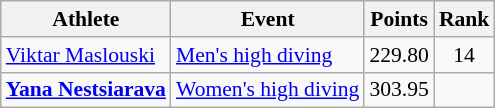<table class=wikitable style="font-size:90%;">
<tr>
<th>Athlete</th>
<th>Event</th>
<th>Points</th>
<th>Rank</th>
</tr>
<tr align=center>
<td align=left><a href='#'>Viktar Maslouski</a></td>
<td align=left><a href='#'>Men's high diving</a></td>
<td>229.80</td>
<td>14</td>
</tr>
<tr align=center>
<td align=left><strong><a href='#'>Yana Nestsiarava</a></strong></td>
<td align=left><a href='#'>Women's high diving</a></td>
<td>303.95</td>
<td></td>
</tr>
</table>
